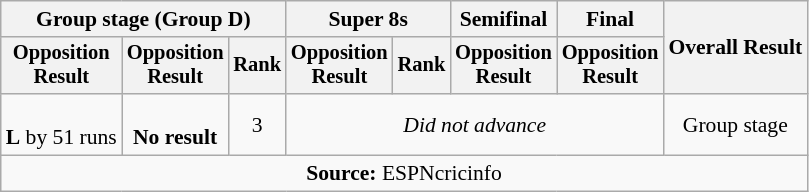<table class=wikitable style=font-size:90%;text-align:center>
<tr>
<th colspan=3>Group stage (Group D)</th>
<th colspan=2>Super 8s</th>
<th>Semifinal</th>
<th>Final</th>
<th rowspan=2>Overall Result</th>
</tr>
<tr style=font-size:95%>
<th>Opposition<br>Result</th>
<th>Opposition<br>Result</th>
<th>Rank</th>
<th>Opposition<br>Result</th>
<th>Rank</th>
<th>Opposition<br>Result</th>
<th>Opposition<br>Result</th>
</tr>
<tr>
<td><br><strong>L</strong> by 51 runs</td>
<td><br><strong>No result</strong></td>
<td>3</td>
<td colspan="4"><em>Did not advance</em></td>
<td>Group stage</td>
</tr>
<tr>
<td colspan="11"><strong>Source:</strong> ESPNcricinfo</td>
</tr>
</table>
